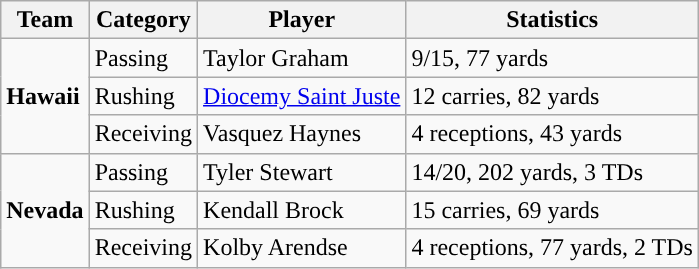<table class="wikitable" style="float: left;">
<tr>
<th>Team</th>
<th>Category</th>
<th>Player</th>
<th>Statistics</th>
</tr>
<tr>
<td rowspan=3><strong>Hawaii</strong></td>
<td>Passing</td>
<td>Taylor Graham</td>
<td>9/15, 77 yards</td>
</tr>
<tr>
<td>Rushing</td>
<td><a href='#'>Diocemy Saint Juste</a></td>
<td>12 carries, 82 yards</td>
</tr>
<tr>
<td>Receiving</td>
<td>Vasquez Haynes</td>
<td>4 receptions, 43 yards</td>
</tr>
<tr>
<td rowspan=3><strong>Nevada</strong></td>
<td>Passing</td>
<td>Tyler Stewart</td>
<td>14/20, 202 yards, 3 TDs</td>
</tr>
<tr>
<td>Rushing</td>
<td>Kendall Brock</td>
<td>15 carries, 69 yards</td>
</tr>
<tr>
<td>Receiving</td>
<td>Kolby Arendse</td>
<td>4 receptions, 77 yards, 2 TDs</td>
</tr>
</table>
